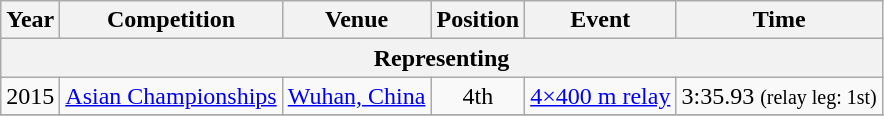<table class="wikitable sortable" style=text-align:center>
<tr>
<th>Year</th>
<th>Competition</th>
<th>Venue</th>
<th>Position</th>
<th>Event</th>
<th>Time</th>
</tr>
<tr>
<th colspan="6">Representing </th>
</tr>
<tr>
<td>2015</td>
<td><a href='#'>Asian Championships</a></td>
<td><a href='#'>Wuhan, China</a></td>
<td>4th</td>
<td><a href='#'>4×400 m relay</a></td>
<td>3:35.93 <small>(relay leg: 1st)</small></td>
</tr>
<tr>
</tr>
</table>
